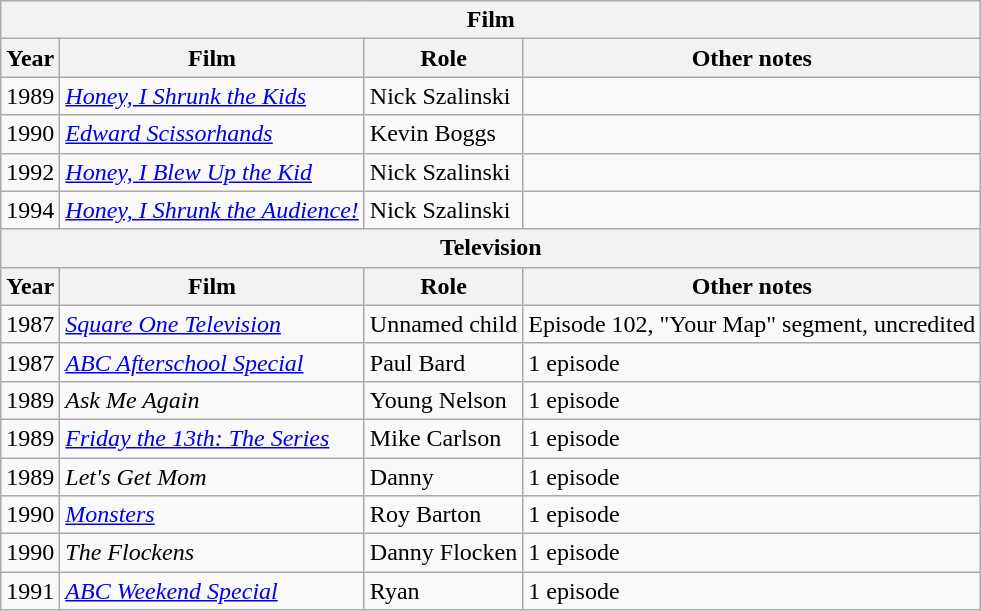<table class="wikitable">
<tr>
<th colspan="4">Film</th>
</tr>
<tr>
<th>Year</th>
<th>Film</th>
<th>Role</th>
<th>Other notes</th>
</tr>
<tr>
<td>1989</td>
<td><em><a href='#'>Honey, I Shrunk the Kids</a></em></td>
<td>Nick Szalinski</td>
<td></td>
</tr>
<tr>
<td>1990</td>
<td><em><a href='#'>Edward Scissorhands</a></em></td>
<td>Kevin Boggs</td>
<td></td>
</tr>
<tr>
<td>1992</td>
<td><em><a href='#'>Honey, I Blew Up the Kid</a></em></td>
<td>Nick Szalinski</td>
<td></td>
</tr>
<tr>
<td>1994</td>
<td><em><a href='#'>Honey, I Shrunk the Audience!</a></em></td>
<td>Nick Szalinski</td>
<td></td>
</tr>
<tr>
<th colspan="4">Television</th>
</tr>
<tr>
<th>Year</th>
<th>Film</th>
<th>Role</th>
<th>Other notes</th>
</tr>
<tr>
<td>1987</td>
<td><em><a href='#'>Square One Television</a></em></td>
<td>Unnamed child</td>
<td>Episode 102, "Your Map" segment, uncredited</td>
</tr>
<tr>
<td>1987</td>
<td><em><a href='#'>ABC Afterschool Special</a></em></td>
<td>Paul Bard</td>
<td>1 episode</td>
</tr>
<tr>
<td>1989</td>
<td><em>Ask Me Again</em></td>
<td>Young Nelson</td>
<td>1 episode</td>
</tr>
<tr>
<td>1989</td>
<td><em><a href='#'>Friday the 13th: The Series</a></em></td>
<td>Mike Carlson</td>
<td>1 episode</td>
</tr>
<tr>
<td>1989</td>
<td><em>Let's Get Mom</em></td>
<td>Danny</td>
<td>1 episode</td>
</tr>
<tr>
<td>1990</td>
<td><em><a href='#'>Monsters</a></em></td>
<td>Roy Barton</td>
<td>1 episode</td>
</tr>
<tr>
<td>1990</td>
<td><em>The Flockens</em></td>
<td>Danny Flocken</td>
<td>1 episode</td>
</tr>
<tr>
<td>1991</td>
<td><em><a href='#'>ABC Weekend Special</a></em></td>
<td>Ryan</td>
<td>1 episode</td>
</tr>
</table>
